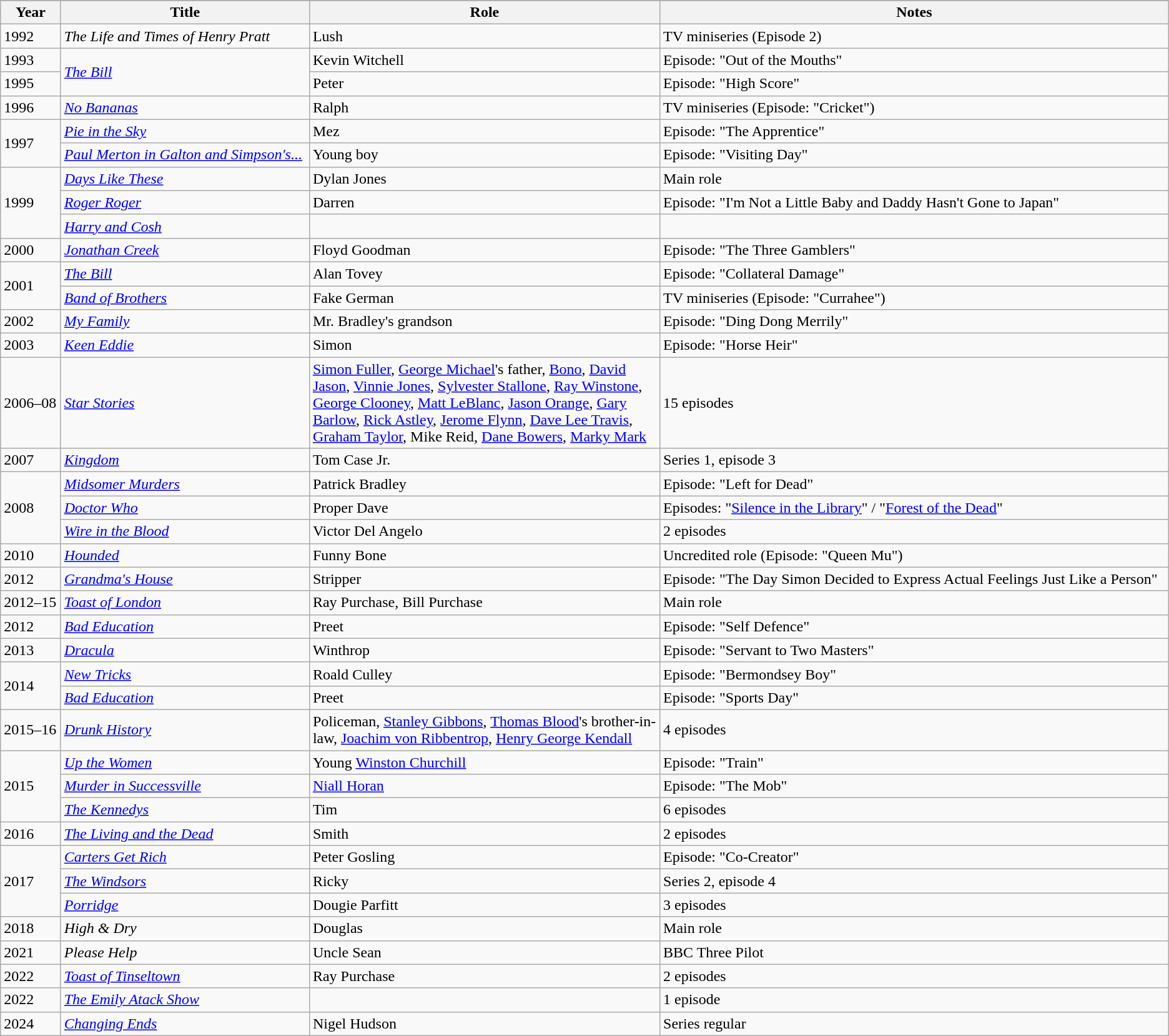<table class="wikitable sortable">
<tr>
</tr>
<tr>
<th>Year</th>
<th>Title</th>
<th width="30%">Role</th>
<th>Notes</th>
</tr>
<tr>
<td>1992</td>
<td><em>The Life and Times of Henry Pratt</em></td>
<td>Lush</td>
<td>TV miniseries (Episode 2)</td>
</tr>
<tr>
<td>1993</td>
<td rowspan="2"><em><a href='#'>The Bill</a></em></td>
<td>Kevin Witchell</td>
<td>Episode: "Out of the Mouths"</td>
</tr>
<tr>
<td>1995</td>
<td>Peter</td>
<td>Episode: "High Score"</td>
</tr>
<tr>
<td>1996</td>
<td><em><a href='#'>No Bananas</a></em></td>
<td>Ralph</td>
<td>TV miniseries (Episode: "Cricket")</td>
</tr>
<tr>
<td rowspan="2">1997</td>
<td><em><a href='#'>Pie in the Sky</a></em></td>
<td>Mez</td>
<td>Episode: "The Apprentice"</td>
</tr>
<tr>
<td><em><a href='#'>Paul Merton in Galton and Simpson's...</a></em></td>
<td>Young boy</td>
<td>Episode: "Visiting Day"</td>
</tr>
<tr>
<td rowspan="3">1999</td>
<td><em><a href='#'>Days Like These</a></em></td>
<td>Dylan Jones</td>
<td>Main role</td>
</tr>
<tr>
<td><em><a href='#'>Roger Roger</a></em></td>
<td>Darren</td>
<td>Episode: "I'm Not a Little Baby and Daddy Hasn't Gone to Japan"</td>
</tr>
<tr>
<td><em><a href='#'>Harry and Cosh</a></em></td>
<td></td>
<td></td>
</tr>
<tr>
<td>2000</td>
<td><em><a href='#'>Jonathan Creek</a></em></td>
<td>Floyd Goodman</td>
<td>Episode: "The Three Gamblers"</td>
</tr>
<tr>
<td rowspan="2">2001</td>
<td><em><a href='#'>The Bill</a></em></td>
<td>Alan Tovey</td>
<td>Episode: "Collateral Damage"</td>
</tr>
<tr>
<td><em><a href='#'>Band of Brothers</a></em></td>
<td>Fake German</td>
<td>TV miniseries (Episode: "Currahee")</td>
</tr>
<tr>
<td>2002</td>
<td><em><a href='#'>My Family</a></em></td>
<td>Mr. Bradley's grandson</td>
<td>Episode: "Ding Dong Merrily"</td>
</tr>
<tr>
<td>2003</td>
<td><em><a href='#'>Keen Eddie</a></em></td>
<td>Simon</td>
<td>Episode: "Horse Heir"</td>
</tr>
<tr>
<td>2006–08</td>
<td><em><a href='#'>Star Stories</a></em></td>
<td><a href='#'>Simon Fuller</a>, <a href='#'>George Michael</a>'s father, <a href='#'>Bono</a>, <a href='#'>David Jason</a>, <a href='#'>Vinnie Jones</a>, <a href='#'>Sylvester Stallone</a>, <a href='#'>Ray Winstone</a>, <a href='#'>George Clooney</a>, <a href='#'>Matt LeBlanc</a>, <a href='#'>Jason Orange</a>, <a href='#'>Gary Barlow</a>, <a href='#'>Rick Astley</a>, <a href='#'>Jerome Flynn</a>, <a href='#'>Dave Lee Travis</a>, <a href='#'>Graham Taylor</a>, Mike Reid, <a href='#'>Dane Bowers</a>, <a href='#'>Marky Mark</a></td>
<td>15 episodes</td>
</tr>
<tr>
<td>2007</td>
<td><em><a href='#'>Kingdom</a></em></td>
<td>Tom Case Jr.</td>
<td>Series 1, episode 3</td>
</tr>
<tr>
<td rowspan="3">2008</td>
<td><em><a href='#'>Midsomer Murders</a></em></td>
<td>Patrick Bradley</td>
<td>Episode: "Left for Dead"</td>
</tr>
<tr>
<td><em><a href='#'>Doctor Who</a></em></td>
<td>Proper Dave</td>
<td>Episodes: "<a href='#'>Silence in the Library</a>" / "<a href='#'>Forest of the Dead</a>"</td>
</tr>
<tr>
<td><em><a href='#'>Wire in the Blood</a></em></td>
<td>Victor Del Angelo</td>
<td>2 episodes</td>
</tr>
<tr>
<td>2010</td>
<td><em><a href='#'>Hounded</a></em></td>
<td>Funny Bone</td>
<td>Uncredited role (Episode: "Queen Mu")</td>
</tr>
<tr>
<td>2012</td>
<td><em><a href='#'>Grandma's House</a></em></td>
<td>Stripper</td>
<td>Episode: "The Day Simon Decided to Express Actual Feelings Just Like a Person"</td>
</tr>
<tr>
<td>2012–15</td>
<td><em><a href='#'>Toast of London</a></em></td>
<td>Ray Purchase, Bill Purchase</td>
<td>Main role</td>
</tr>
<tr>
<td>2012</td>
<td><em><a href='#'>Bad Education</a></em></td>
<td>Preet</td>
<td>Episode: "Self Defence"</td>
</tr>
<tr>
<td>2013</td>
<td><em><a href='#'>Dracula</a></em></td>
<td>Winthrop</td>
<td>Episode: "Servant to Two Masters"</td>
</tr>
<tr>
<td rowspan="2">2014</td>
<td><em><a href='#'>New Tricks</a></em></td>
<td>Roald Culley</td>
<td>Episode: "Bermondsey Boy"</td>
</tr>
<tr>
<td><em><a href='#'>Bad Education</a></em></td>
<td>Preet</td>
<td>Episode: "Sports Day"</td>
</tr>
<tr>
<td>2015–16</td>
<td><em><a href='#'>Drunk History</a></em></td>
<td>Policeman, <a href='#'>Stanley Gibbons</a>, <a href='#'>Thomas Blood</a>'s brother-in-law, <a href='#'>Joachim von Ribbentrop</a>, <a href='#'>Henry George Kendall</a></td>
<td>4 episodes</td>
</tr>
<tr>
<td rowspan="3">2015</td>
<td><em><a href='#'>Up the Women</a></em></td>
<td>Young <a href='#'>Winston Churchill</a></td>
<td>Episode: "Train"</td>
</tr>
<tr>
<td><em><a href='#'>Murder in Successville</a></em></td>
<td><a href='#'>Niall Horan</a></td>
<td>Episode: "The Mob"</td>
</tr>
<tr>
<td><em><a href='#'>The Kennedys</a></em></td>
<td>Tim</td>
<td>6 episodes</td>
</tr>
<tr>
<td>2016</td>
<td><em><a href='#'>The Living and the Dead</a></em></td>
<td>Smith</td>
<td>2 episodes</td>
</tr>
<tr>
<td rowspan="3">2017</td>
<td><em><a href='#'>Carters Get Rich</a></em></td>
<td>Peter Gosling</td>
<td>Episode: "Co-Creator"</td>
</tr>
<tr>
<td><em><a href='#'>The Windsors</a></em></td>
<td>Ricky</td>
<td>Series 2, episode 4</td>
</tr>
<tr>
<td><em><a href='#'>Porridge</a></em></td>
<td>Dougie Parfitt</td>
<td>3 episodes</td>
</tr>
<tr>
<td>2018</td>
<td><em>High & Dry</em></td>
<td>Douglas</td>
<td>Main role</td>
</tr>
<tr>
<td>2021</td>
<td><em>Please Help</em></td>
<td>Uncle Sean</td>
<td>BBC Three Pilot</td>
</tr>
<tr>
<td>2022</td>
<td><em><a href='#'>Toast of Tinseltown</a></em></td>
<td>Ray Purchase</td>
<td>2 episodes</td>
</tr>
<tr>
<td>2022</td>
<td><em><a href='#'>The Emily Atack Show</a></em></td>
<td></td>
<td>1 episode</td>
</tr>
<tr>
<td>2024</td>
<td><em><a href='#'>Changing Ends</a></em></td>
<td>Nigel Hudson</td>
<td>Series regular</td>
</tr>
</table>
